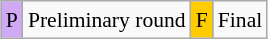<table class="wikitable" style="margin:0.5em auto; font-size:90%; line-height:1.25em; text-align:center;">
<tr>
<td style="background-color:#D0A9F5;">P</td>
<td>Preliminary round</td>
<td style="background-color:#FFCC00;">F</td>
<td>Final</td>
</tr>
</table>
